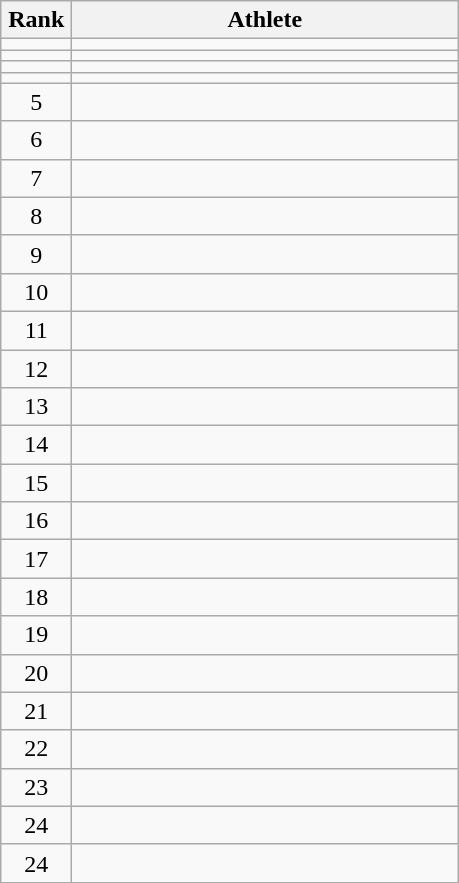<table class="wikitable" style="text-align: center;">
<tr>
<th width=40>Rank</th>
<th width=250>Athlete</th>
</tr>
<tr>
<td></td>
<td align=left></td>
</tr>
<tr>
<td></td>
<td align=left></td>
</tr>
<tr>
<td></td>
<td align=left></td>
</tr>
<tr>
<td></td>
<td align=left></td>
</tr>
<tr>
<td>5</td>
<td align=left></td>
</tr>
<tr>
<td>6</td>
<td align=left></td>
</tr>
<tr>
<td>7</td>
<td align=left></td>
</tr>
<tr>
<td>8</td>
<td align=left></td>
</tr>
<tr>
<td>9</td>
<td align=left></td>
</tr>
<tr>
<td>10</td>
<td align=left></td>
</tr>
<tr>
<td>11</td>
<td align=left></td>
</tr>
<tr>
<td>12</td>
<td align=left></td>
</tr>
<tr>
<td>13</td>
<td align=left></td>
</tr>
<tr>
<td>14</td>
<td align=left></td>
</tr>
<tr>
<td>15</td>
<td align=left></td>
</tr>
<tr>
<td>16</td>
<td align=left></td>
</tr>
<tr>
<td>17</td>
<td align=left></td>
</tr>
<tr>
<td>18</td>
<td align=left></td>
</tr>
<tr>
<td>19</td>
<td align=left></td>
</tr>
<tr>
<td>20</td>
<td align=left></td>
</tr>
<tr>
<td>21</td>
<td align=left></td>
</tr>
<tr>
<td>22</td>
<td align=left></td>
</tr>
<tr>
<td>23</td>
<td align=left></td>
</tr>
<tr>
<td>24</td>
<td align=left></td>
</tr>
<tr>
<td>24</td>
<td align=left></td>
</tr>
</table>
